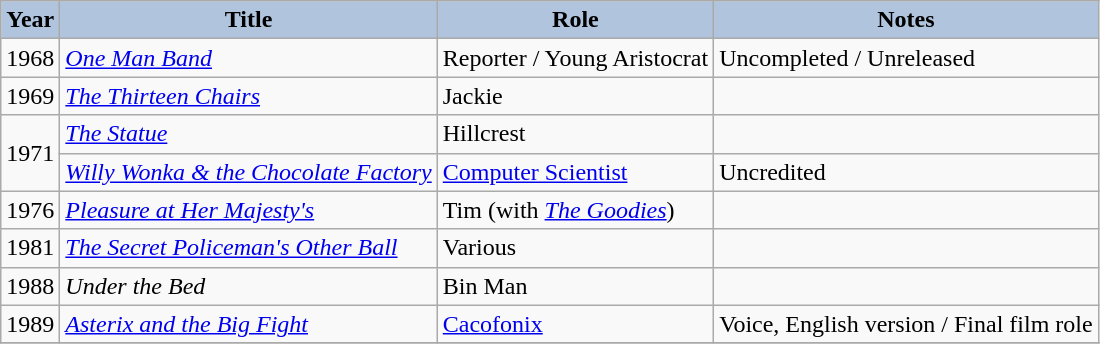<table class="wikitable" ;>
<tr style="text-align:center;">
<th style="background:#B0C4DE;">Year</th>
<th style="background:#B0C4DE;">Title</th>
<th style="background:#B0C4DE;">Role</th>
<th style="background:#B0C4DE;">Notes</th>
</tr>
<tr>
<td>1968</td>
<td><em><a href='#'>One Man Band</a></em></td>
<td>Reporter / Young Aristocrat</td>
<td>Uncompleted / Unreleased</td>
</tr>
<tr>
<td>1969</td>
<td><em><a href='#'>The Thirteen Chairs</a></em></td>
<td>Jackie</td>
<td></td>
</tr>
<tr>
<td rowspan=2>1971</td>
<td><em><a href='#'>The Statue</a></em></td>
<td>Hillcrest</td>
<td></td>
</tr>
<tr>
<td><em><a href='#'>Willy Wonka & the Chocolate Factory</a></em></td>
<td><a href='#'>Computer Scientist</a></td>
<td>Uncredited</td>
</tr>
<tr>
<td>1976</td>
<td><em><a href='#'>Pleasure at Her Majesty's</a></em></td>
<td>Tim (with <em><a href='#'>The Goodies</a></em>)</td>
<td></td>
</tr>
<tr>
<td>1981</td>
<td><em><a href='#'>The Secret Policeman's Other Ball</a></em></td>
<td>Various</td>
<td></td>
</tr>
<tr>
<td>1988</td>
<td><em>Under the Bed</em></td>
<td>Bin Man</td>
<td></td>
</tr>
<tr>
<td>1989</td>
<td><em><a href='#'>Asterix and the Big Fight</a></em></td>
<td><a href='#'>Cacofonix</a></td>
<td>Voice, English version / Final film role</td>
</tr>
<tr>
</tr>
</table>
